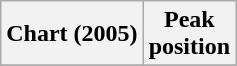<table class="wikitable plainrowheaders" style="text-align:center">
<tr>
<th>Chart (2005)</th>
<th>Peak<br>position</th>
</tr>
<tr>
</tr>
</table>
